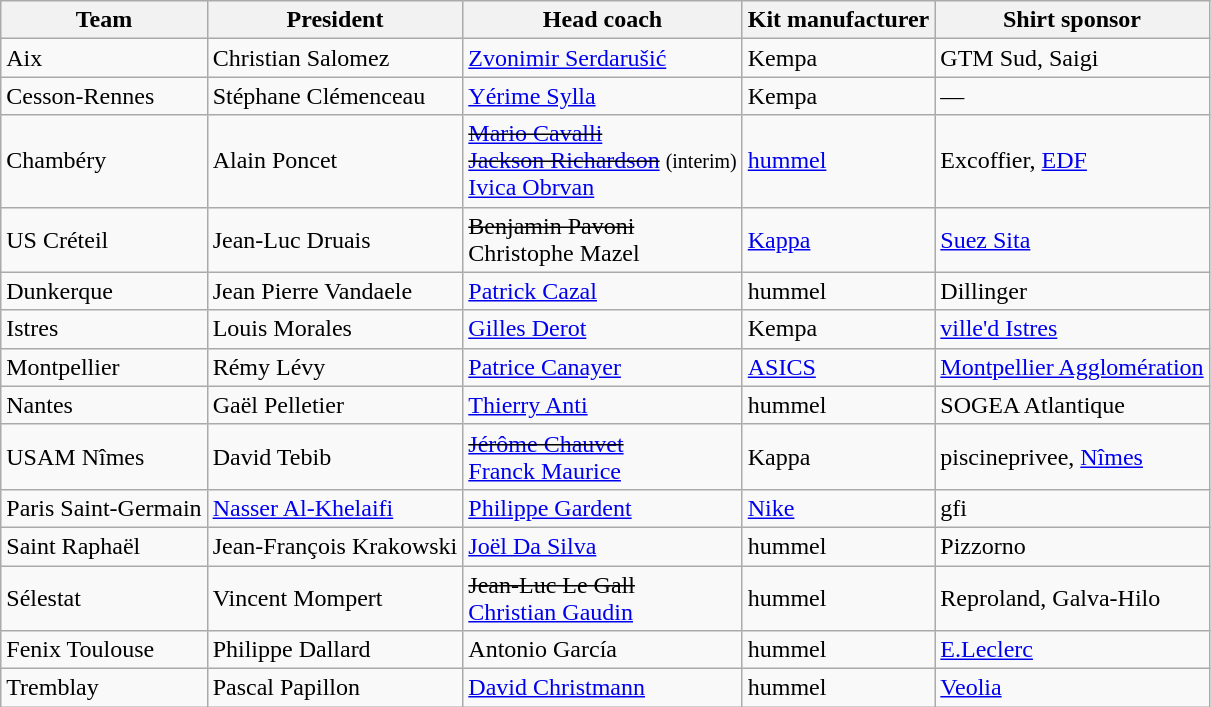<table class="wikitable sortable" style="text-align: left;">
<tr>
<th>Team</th>
<th>President</th>
<th>Head coach</th>
<th>Kit manufacturer</th>
<th>Shirt sponsor</th>
</tr>
<tr>
<td>Aix</td>
<td>Christian Salomez</td>
<td> <a href='#'>Zvonimir Serdarušić</a></td>
<td>Kempa</td>
<td>GTM Sud, Saigi</td>
</tr>
<tr>
<td>Cesson-Rennes</td>
<td>Stéphane Clémenceau</td>
<td> <a href='#'>Yérime Sylla</a></td>
<td>Kempa</td>
<td>—</td>
</tr>
<tr>
<td>Chambéry</td>
<td>Alain Poncet</td>
<td> <s><a href='#'>Mario Cavalli</a></s><br> <s><a href='#'>Jackson Richardson</a></s> <small>(interim)</small><br>  <a href='#'>Ivica Obrvan</a></td>
<td><a href='#'>hummel</a></td>
<td>Excoffier, <a href='#'>EDF</a></td>
</tr>
<tr>
<td>US Créteil</td>
<td>Jean-Luc Druais</td>
<td> <s>Benjamin Pavoni</s><br> Christophe Mazel</td>
<td><a href='#'>Kappa</a></td>
<td><a href='#'>Suez Sita</a></td>
</tr>
<tr>
<td>Dunkerque</td>
<td>Jean Pierre Vandaele</td>
<td> <a href='#'>Patrick Cazal</a></td>
<td>hummel</td>
<td>Dillinger</td>
</tr>
<tr>
<td>Istres</td>
<td>Louis Morales</td>
<td> <a href='#'>Gilles Derot</a></td>
<td>Kempa</td>
<td><a href='#'>ville'd Istres</a></td>
</tr>
<tr>
<td>Montpellier</td>
<td>Rémy Lévy</td>
<td> <a href='#'>Patrice Canayer</a></td>
<td><a href='#'>ASICS</a></td>
<td><a href='#'>Montpellier Agglomération</a></td>
</tr>
<tr>
<td>Nantes</td>
<td>Gaël Pelletier</td>
<td> <a href='#'>Thierry Anti</a></td>
<td>hummel</td>
<td>SOGEA Atlantique</td>
</tr>
<tr>
<td>USAM Nîmes</td>
<td>David Tebib</td>
<td> <s><a href='#'>Jérôme Chauvet</a></s><br> <a href='#'>Franck Maurice</a></td>
<td>Kappa</td>
<td>piscineprivee, <a href='#'>Nîmes</a></td>
</tr>
<tr>
<td>Paris Saint-Germain</td>
<td><a href='#'>Nasser Al-Khelaifi</a></td>
<td> <a href='#'>Philippe Gardent</a></td>
<td><a href='#'>Nike</a></td>
<td>gfi</td>
</tr>
<tr>
<td>Saint Raphaël</td>
<td>Jean-François Krakowski</td>
<td> <a href='#'>Joël Da Silva</a></td>
<td>hummel</td>
<td>Pizzorno</td>
</tr>
<tr>
<td>Sélestat</td>
<td>Vincent Mompert</td>
<td> <s>Jean-Luc Le Gall</s><br> <a href='#'>Christian Gaudin</a></td>
<td>hummel</td>
<td>Reproland, Galva-Hilo</td>
</tr>
<tr>
<td>Fenix Toulouse</td>
<td>Philippe Dallard</td>
<td> Antonio García</td>
<td>hummel</td>
<td><a href='#'>E.Leclerc</a></td>
</tr>
<tr>
<td>Tremblay</td>
<td>Pascal Papillon</td>
<td> <a href='#'>David Christmann</a></td>
<td>hummel</td>
<td><a href='#'>Veolia</a></td>
</tr>
</table>
